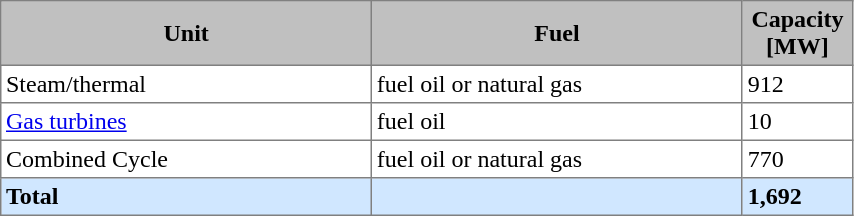<table cellpadding=3 cellspacing=0 width=45% width=45% border=1 style="border-collapse:collapse"|>
<tr align=center>
<th bgcolor=silver width=40%>Unit</th>
<th bgcolor=silver width=40%>Fuel</th>
<th bgcolor=silver width=10%>Capacity [MW]</th>
</tr>
<tr align=left>
<td>Steam/thermal</td>
<td>fuel oil or natural gas</td>
<td>912</td>
</tr>
<tr align=left>
<td><a href='#'>Gas turbines</a></td>
<td>fuel oil</td>
<td>10</td>
</tr>
<tr align=left>
<td>Combined Cycle</td>
<td>fuel oil or natural gas</td>
<td>770</td>
</tr>
<tr align=left bgcolor=D0E7FF>
<td><strong>Total</strong></td>
<td></td>
<td><strong>1,692</strong></td>
</tr>
</table>
